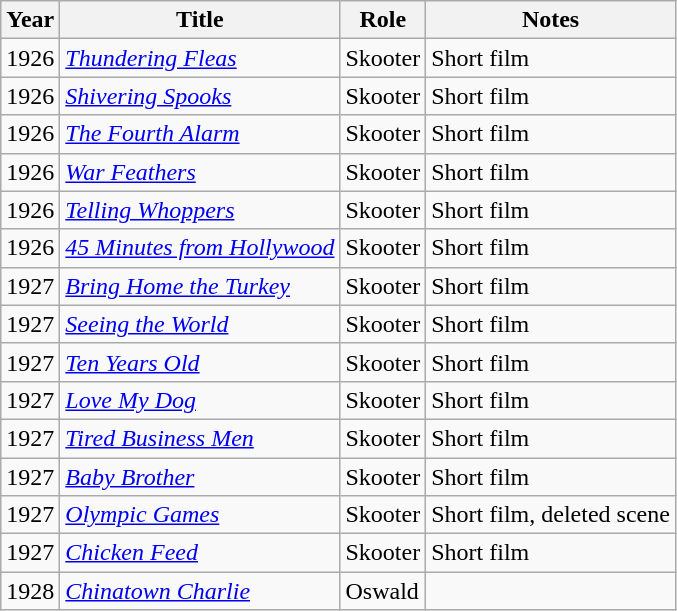<table class="wikitable sortable">
<tr>
<th>Year</th>
<th>Title</th>
<th>Role</th>
<th class="unsortable">Notes</th>
</tr>
<tr>
<td>1926</td>
<td><em><a href='#'>Thundering Fleas</a></em></td>
<td>Skooter</td>
<td>Short film</td>
</tr>
<tr>
<td>1926</td>
<td><em><a href='#'>Shivering Spooks</a></em></td>
<td>Skooter</td>
<td>Short film</td>
</tr>
<tr>
<td>1926</td>
<td><em><a href='#'>The Fourth Alarm</a></em></td>
<td>Skooter</td>
<td>Short film</td>
</tr>
<tr>
<td>1926</td>
<td><em><a href='#'>War Feathers</a></em></td>
<td>Skooter</td>
<td>Short film</td>
</tr>
<tr>
<td>1926</td>
<td><em><a href='#'>Telling Whoppers</a></em></td>
<td>Skooter</td>
<td>Short film</td>
</tr>
<tr>
<td>1926</td>
<td><em><a href='#'>45 Minutes from Hollywood</a></em></td>
<td>Skooter</td>
<td>Short film</td>
</tr>
<tr>
<td>1927</td>
<td><em><a href='#'>Bring Home the Turkey</a></em></td>
<td>Skooter</td>
<td>Short film</td>
</tr>
<tr>
<td>1927</td>
<td><em><a href='#'>Seeing the World</a></em></td>
<td>Skooter</td>
<td>Short film</td>
</tr>
<tr>
<td>1927</td>
<td><em><a href='#'>Ten Years Old</a></em></td>
<td>Skooter</td>
<td>Short film</td>
</tr>
<tr>
<td>1927</td>
<td><em><a href='#'>Love My Dog</a></em></td>
<td>Skooter</td>
<td>Short film</td>
</tr>
<tr>
<td>1927</td>
<td><em><a href='#'>Tired Business Men</a></em></td>
<td>Skooter</td>
<td>Short film</td>
</tr>
<tr>
<td>1927</td>
<td><em><a href='#'>Baby Brother</a></em></td>
<td>Skooter</td>
<td>Short film</td>
</tr>
<tr>
<td>1927</td>
<td><a href='#'><em>Olympic Games</em></a></td>
<td>Skooter</td>
<td>Short film, deleted scene</td>
</tr>
<tr>
<td>1927</td>
<td><em><a href='#'>Chicken Feed</a></em></td>
<td>Skooter</td>
<td>Short film</td>
</tr>
<tr>
<td>1928</td>
<td><em><a href='#'>Chinatown Charlie</a></em></td>
<td>Oswald</td>
<td></td>
</tr>
</table>
